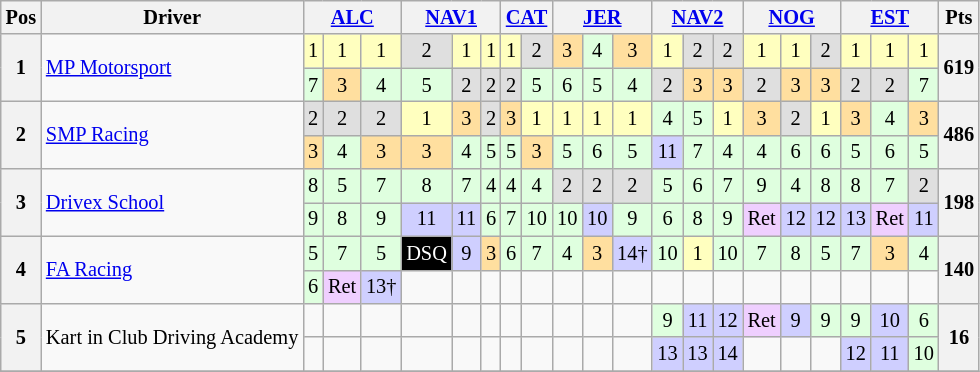<table class="wikitable" style="font-size: 85%; text-align:center">
<tr>
<th>Pos</th>
<th>Driver</th>
<th colspan=3><a href='#'>ALC</a><br></th>
<th colspan=3><a href='#'>NAV1</a><br></th>
<th colspan=2><a href='#'>CAT</a><br></th>
<th colspan=3><a href='#'>JER</a><br></th>
<th colspan=3><a href='#'>NAV2</a><br></th>
<th colspan=3><a href='#'>NOG</a><br></th>
<th colspan=3><a href='#'>EST</a><br></th>
<th>Pts</th>
</tr>
<tr>
<th rowspan=2>1</th>
<td style="text-align:left" rowspan=2> <a href='#'>MP Motorsport</a></td>
<td style="background:#FFFFBF">1</td>
<td style="background:#FFFFBF">1</td>
<td style="background:#FFFFBF">1</td>
<td style="background:#DFDFDF">2</td>
<td style="background:#FFFFBF">1</td>
<td style="background:#FFFFBF">1</td>
<td style="background:#FFFFBF">1</td>
<td style="background:#DFDFDF">2</td>
<td style="background:#FFDF9F">3</td>
<td style="background:#DFFFDF">4</td>
<td style="background:#FFDF9F">3</td>
<td style="background:#FFFFBF">1</td>
<td style="background:#DFDFDF">2</td>
<td style="background:#DFDFDF">2</td>
<td style="background:#FFFFBF">1</td>
<td style="background:#FFFFBF">1</td>
<td style="background:#DFDFDF">2</td>
<td style="background:#FFFFBF">1</td>
<td style="background:#FFFFBF">1</td>
<td style="background:#FFFFBF">1</td>
<th rowspan=2>619</th>
</tr>
<tr>
<td style="background:#DFFFDF">7</td>
<td style="background:#FFDF9F">3</td>
<td style="background:#DFFFDF">4</td>
<td style="background:#DFFFDF">5</td>
<td style="background:#DFDFDF">2</td>
<td style="background:#DFDFDF">2</td>
<td style="background:#DFDFDF">2</td>
<td style="background:#DFFFDF">5</td>
<td style="background:#DFFFDF">6</td>
<td style="background:#DFFFDF">5</td>
<td style="background:#DFFFDF">4</td>
<td style="background:#DFDFDF">2</td>
<td style="background:#FFDF9F">3</td>
<td style="background:#FFDF9F">3</td>
<td style="background:#DFDFDF">2</td>
<td style="background:#FFDF9F">3</td>
<td style="background:#FFDF9F">3</td>
<td style="background:#DFDFDF">2</td>
<td style="background:#DFDFDF">2</td>
<td style="background:#DFFFDF">7</td>
</tr>
<tr>
<th rowspan=2>2</th>
<td style="text-align:left" rowspan=2> <a href='#'>SMP Racing</a></td>
<td style="background:#DFDFDF">2</td>
<td style="background:#DFDFDF">2</td>
<td style="background:#DFDFDF">2</td>
<td style="background:#FFFFBF">1</td>
<td style="background:#FFDF9F">3</td>
<td style="background:#DFDFDF">2</td>
<td style="background:#FFDF9F">3</td>
<td style="background:#FFFFBF">1</td>
<td style="background:#FFFFBF">1</td>
<td style="background:#FFFFBF">1</td>
<td style="background:#FFFFBF">1</td>
<td style="background:#DFFFDF">4</td>
<td style="background:#DFFFDF">5</td>
<td style="background:#FFFFBF">1</td>
<td style="background:#FFDF9F">3</td>
<td style="background:#DFDFDF">2</td>
<td style="background:#FFFFBF">1</td>
<td style="background:#FFDF9F">3</td>
<td style="background:#DFFFDF">4</td>
<td style="background:#FFDF9F">3</td>
<th rowspan=2>486</th>
</tr>
<tr>
<td style="background:#FFDF9F">3</td>
<td style="background:#DFFFDF">4</td>
<td style="background:#FFDF9F">3</td>
<td style="background:#FFDF9F">3</td>
<td style="background:#DFFFDF">4</td>
<td style="background:#DFFFDF">5</td>
<td style="background:#DFFFDF">5</td>
<td style="background:#FFDF9F">3</td>
<td style="background:#DFFFDF">5</td>
<td style="background:#DFFFDF">6</td>
<td style="background:#DFFFDF">5</td>
<td style="background:#CFCFFF">11</td>
<td style="background:#DFFFDF">7</td>
<td style="background:#DFFFDF">4</td>
<td style="background:#DFFFDF">4</td>
<td style="background:#DFFFDF">6</td>
<td style="background:#DFFFDF">6</td>
<td style="background:#DFFFDF">5</td>
<td style="background:#DFFFDF">6</td>
<td style="background:#DFFFDF">5</td>
</tr>
<tr>
<th rowspan=2>3</th>
<td style="text-align:left" rowspan=2> <a href='#'>Drivex School</a></td>
<td style="background:#DFFFDF">8</td>
<td style="background:#DFFFDF">5</td>
<td style="background:#DFFFDF">7</td>
<td style="background:#DFFFDF">8</td>
<td style="background:#DFFFDF">7</td>
<td style="background:#DFFFDF">4</td>
<td style="background:#DFFFDF">4</td>
<td style="background:#DFFFDF">4</td>
<td style="background:#DFDFDF">2</td>
<td style="background:#DFDFDF">2</td>
<td style="background:#DFDFDF">2</td>
<td style="background:#DFFFDF">5</td>
<td style="background:#DFFFDF">6</td>
<td style="background:#DFFFDF">7</td>
<td style="background:#DFFFDF">9</td>
<td style="background:#DFFFDF">4</td>
<td style="background:#DFFFDF">8</td>
<td style="background:#DFFFDF">8</td>
<td style="background:#DFFFDF">7</td>
<td style="background:#DFDFDF">2</td>
<th rowspan=2>198</th>
</tr>
<tr>
<td style="background:#DFFFDF">9</td>
<td style="background:#DFFFDF">8</td>
<td style="background:#DFFFDF">9</td>
<td style="background:#CFCFFF">11</td>
<td style="background:#CFCFFF">11</td>
<td style="background:#DFFFDF">6</td>
<td style="background:#DFFFDF">7</td>
<td style="background:#DFFFDF">10</td>
<td style="background:#DFFFDF">10</td>
<td style="background:#CFCFFF">10</td>
<td style="background:#DFFFDF">9</td>
<td style="background:#DFFFDF">6</td>
<td style="background:#DFFFDF">8</td>
<td style="background:#DFFFDF">9</td>
<td style="background:#EFCFFF">Ret</td>
<td style="background:#CFCFFF">12</td>
<td style="background:#CFCFFF">12</td>
<td style="background:#CFCFFF">13</td>
<td style="background:#EFCFFF">Ret</td>
<td style="background:#CFCFFF">11</td>
</tr>
<tr>
<th rowspan=2>4</th>
<td style="text-align:left" rowspan=2> <a href='#'>FA Racing</a></td>
<td style="background:#DFFFDF">5</td>
<td style="background:#DFFFDF">7</td>
<td style="background:#DFFFDF">5</td>
<td style="background-color:#000000;color:white">DSQ</td>
<td style="background:#CFCFFF">9</td>
<td style="background:#FFDF9F">3</td>
<td style="background:#DFFFDF">6</td>
<td style="background:#DFFFDF">7</td>
<td style="background:#DFFFDF">4</td>
<td style="background:#FFDF9F">3</td>
<td style="background:#CFCFFF">14†</td>
<td style="background:#DFFFDF">10</td>
<td style="background:#FFFFBF">1</td>
<td style="background:#DFFFDF">10</td>
<td style="background:#DFFFDF">7</td>
<td style="background:#DFFFDF">8</td>
<td style="background:#DFFFDF">5</td>
<td style="background:#DFFFDF">7</td>
<td style="background:#FFDF9F">3</td>
<td style="background:#DFFFDF">4</td>
<th rowspan=2>140</th>
</tr>
<tr>
<td style="background:#DFFFDF">6</td>
<td style="background:#EFCFFF">Ret</td>
<td style="background:#CFCFFF">13†</td>
<td></td>
<td></td>
<td></td>
<td></td>
<td></td>
<td></td>
<td></td>
<td></td>
<td></td>
<td></td>
<td></td>
<td></td>
<td></td>
<td></td>
<td></td>
<td></td>
<td></td>
</tr>
<tr>
<th rowspan=2>5</th>
<td style="text-align:left" rowspan=2 nowrap> Kart in Club Driving Academy</td>
<td></td>
<td></td>
<td></td>
<td></td>
<td></td>
<td></td>
<td></td>
<td></td>
<td></td>
<td></td>
<td></td>
<td style="background:#DFFFDF">9</td>
<td style="background:#CFCFFF">11</td>
<td style="background:#CFCFFF">12</td>
<td style="background:#EFCFFF">Ret</td>
<td style="background:#CFCFFF">9</td>
<td style="background:#DFFFDF">9</td>
<td style="background:#DFFFDF">9</td>
<td style="background:#CFCFFF">10</td>
<td style="background:#DFFFDF">6</td>
<th rowspan=2>16</th>
</tr>
<tr>
<td></td>
<td></td>
<td></td>
<td></td>
<td></td>
<td></td>
<td></td>
<td></td>
<td></td>
<td></td>
<td></td>
<td style="background:#CFCFFF">13</td>
<td style="background:#CFCFFF">13</td>
<td style="background:#CFCFFF">14</td>
<td></td>
<td></td>
<td></td>
<td style="background:#CFCFFF">12</td>
<td style="background:#CFCFFF">11</td>
<td style="background:#DFFFDF">10</td>
</tr>
<tr>
</tr>
</table>
